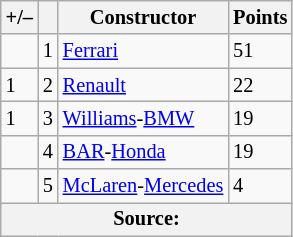<table class="wikitable" style="font-size: 85%;">
<tr>
<th scope="col">+/–</th>
<th scope="col"></th>
<th scope="col">Constructor</th>
<th scope="col">Points</th>
</tr>
<tr>
<td></td>
<td align="center">1</td>
<td> <a href='#'>Ferrari</a></td>
<td>51</td>
</tr>
<tr>
<td> 1</td>
<td align="center">2</td>
<td> <a href='#'>Renault</a></td>
<td>22</td>
</tr>
<tr>
<td> 1</td>
<td align="center">3</td>
<td> <a href='#'>Williams</a>-<a href='#'>BMW</a></td>
<td>19</td>
</tr>
<tr>
<td></td>
<td align="center">4</td>
<td> <a href='#'>BAR</a>-<a href='#'>Honda</a></td>
<td>19</td>
</tr>
<tr>
<td></td>
<td align="center">5</td>
<td> <a href='#'>McLaren</a>-<a href='#'>Mercedes</a></td>
<td>4</td>
</tr>
<tr>
<th colspan=4>Source: </th>
</tr>
</table>
